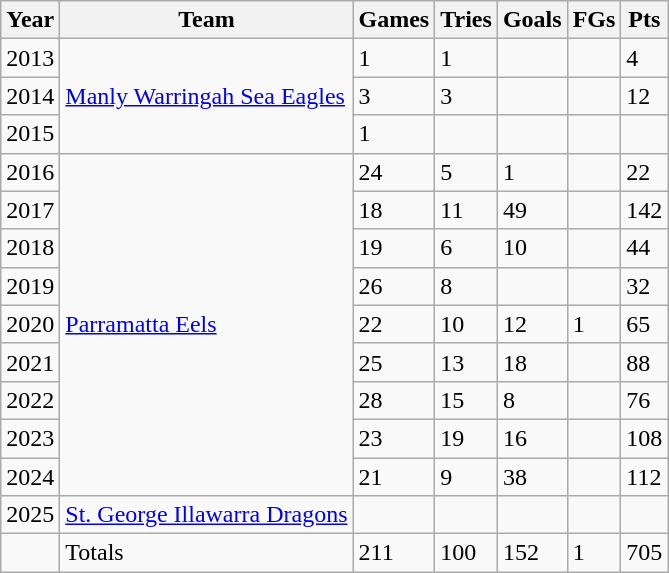<table class="wikitable">
<tr>
<th>Year</th>
<th>Team</th>
<th>Games</th>
<th>Tries</th>
<th>Goals</th>
<th>FGs</th>
<th>Pts</th>
</tr>
<tr>
<td>2013</td>
<td rowspan="3"> <a href='#'>Manly Warringah Sea Eagles</a></td>
<td>1</td>
<td>1</td>
<td></td>
<td></td>
<td>4</td>
</tr>
<tr>
<td>2014</td>
<td>3</td>
<td>3</td>
<td></td>
<td></td>
<td>12</td>
</tr>
<tr>
<td>2015</td>
<td>1</td>
<td></td>
<td></td>
<td></td>
<td></td>
</tr>
<tr>
<td>2016</td>
<td rowspan="9"> <a href='#'>Parramatta Eels</a></td>
<td>24</td>
<td>5</td>
<td>1</td>
<td></td>
<td>22</td>
</tr>
<tr>
<td>2017</td>
<td>18</td>
<td>11</td>
<td>49</td>
<td></td>
<td>142</td>
</tr>
<tr>
<td>2018</td>
<td>19</td>
<td>6</td>
<td>10</td>
<td></td>
<td>44</td>
</tr>
<tr>
<td>2019</td>
<td>26</td>
<td>8</td>
<td></td>
<td></td>
<td>32</td>
</tr>
<tr>
<td>2020</td>
<td>22</td>
<td>10</td>
<td>12</td>
<td>1</td>
<td>65</td>
</tr>
<tr>
<td>2021</td>
<td>25</td>
<td>13</td>
<td>18</td>
<td></td>
<td>88</td>
</tr>
<tr>
<td>2022</td>
<td>28</td>
<td>15</td>
<td>8</td>
<td></td>
<td>76</td>
</tr>
<tr>
<td>2023</td>
<td>23</td>
<td>19</td>
<td>16</td>
<td></td>
<td>108</td>
</tr>
<tr>
<td>2024</td>
<td>21</td>
<td>9</td>
<td>38</td>
<td></td>
<td>112</td>
</tr>
<tr>
<td>2025</td>
<td> <a href='#'>St. George Illawarra Dragons</a></td>
<td></td>
<td></td>
<td></td>
<td></td>
<td></td>
</tr>
<tr>
<td></td>
<td>Totals</td>
<td>211</td>
<td>100</td>
<td>152</td>
<td>1</td>
<td>705</td>
</tr>
</table>
